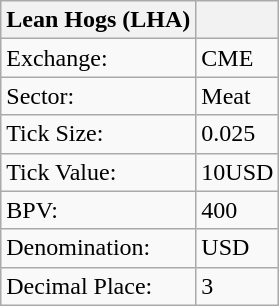<table class="wikitable">
<tr>
<th>Lean Hogs (LHA)</th>
<th></th>
</tr>
<tr>
<td>Exchange:</td>
<td>CME</td>
</tr>
<tr>
<td>Sector:</td>
<td>Meat</td>
</tr>
<tr>
<td>Tick Size:</td>
<td>0.025</td>
</tr>
<tr>
<td>Tick Value:</td>
<td>10USD</td>
</tr>
<tr>
<td>BPV:</td>
<td>400</td>
</tr>
<tr>
<td>Denomination:</td>
<td>USD</td>
</tr>
<tr>
<td>Decimal Place:</td>
<td>3</td>
</tr>
</table>
